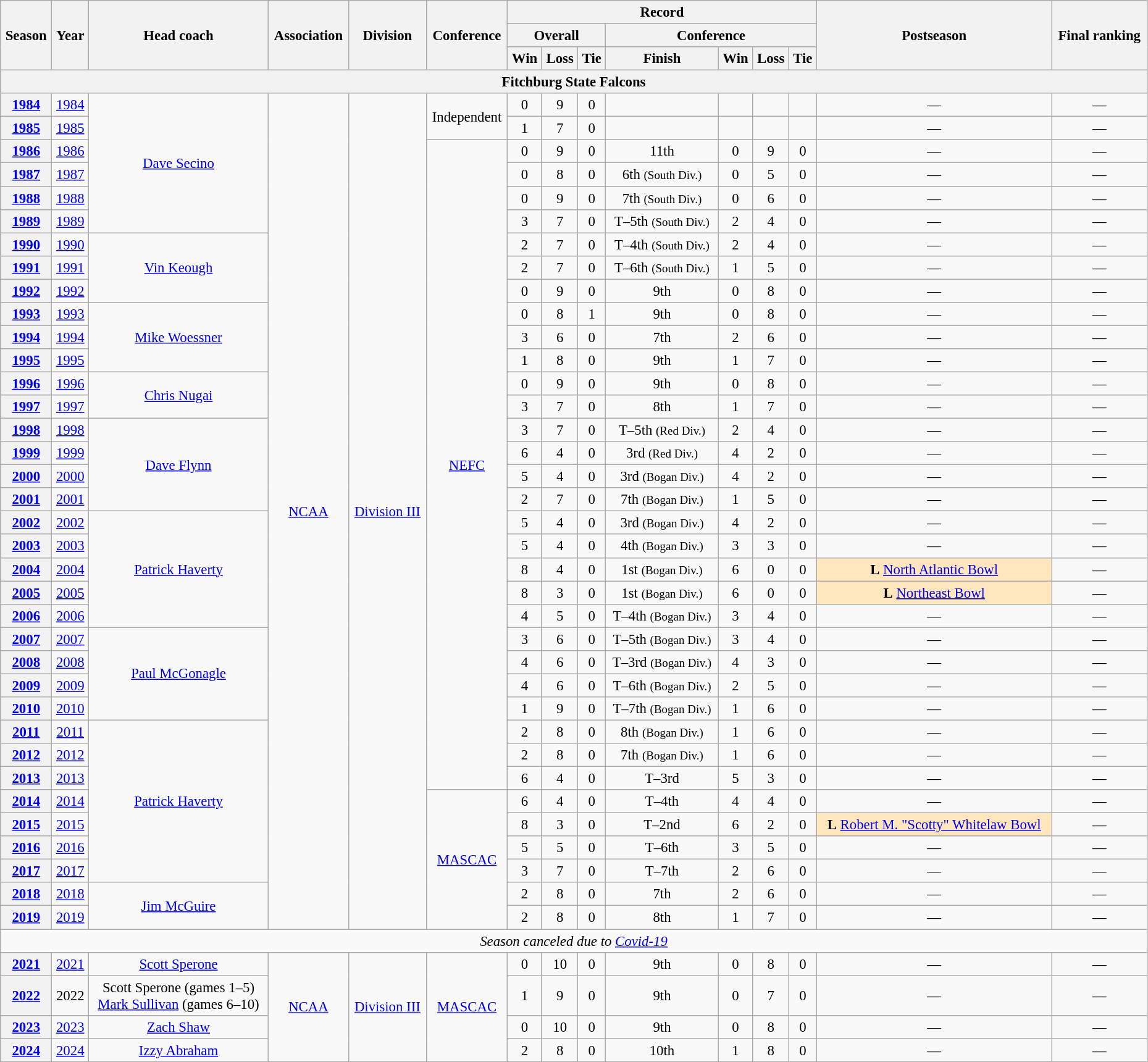<table class="wikitable" style="font-size: 95%; width:98%;text-align:center;">
<tr>
<th rowspan="3">Season</th>
<th rowspan="3">Year</th>
<th rowspan="3">Head coach</th>
<th rowspan="3">Association</th>
<th rowspan="3">Division</th>
<th rowspan="3">Conference</th>
<th colspan="7">Record</th>
<th rowspan="3">Postseason</th>
<th rowspan="3">Final ranking</th>
</tr>
<tr>
<th colspan="3">Overall</th>
<th colspan="4">Conference</th>
</tr>
<tr>
<th>Win</th>
<th>Loss</th>
<th>Tie</th>
<th>Finish</th>
<th>Win</th>
<th>Loss</th>
<th>Tie</th>
</tr>
<tr>
<th colspan=15 style=>Fitchburg State Falcons</th>
</tr>
<tr>
<th><a href='#'>1984</a></th>
<td><a href='#'>1984</a></td>
<td rowspan=6><a href='#'>Dave Secino</a></td>
<td rowspan=36><a href='#'>NCAA</a></td>
<td rowspan=36><a href='#'>Division III</a></td>
<td rowspan="2">Independent</td>
<td>0</td>
<td>9</td>
<td>0</td>
<td></td>
<td></td>
<td></td>
<td></td>
<td>—</td>
<td>—</td>
</tr>
<tr>
<th><a href='#'>1985</a></th>
<td><a href='#'>1985</a></td>
<td>1</td>
<td>7</td>
<td>0</td>
<td></td>
<td></td>
<td></td>
<td></td>
<td>—</td>
<td>—</td>
</tr>
<tr>
<th><a href='#'>1986</a></th>
<td><a href='#'>1986</a></td>
<td rowspan="28"><a href='#'>NEFC</a></td>
<td>0</td>
<td>9</td>
<td>0</td>
<td>11th</td>
<td>0</td>
<td>9</td>
<td>0</td>
<td>—</td>
<td>—</td>
</tr>
<tr>
<th><a href='#'>1987</a></th>
<td><a href='#'>1987</a></td>
<td>0</td>
<td>8</td>
<td>0</td>
<td>6th <small>(South Div.)</small></td>
<td>0</td>
<td>5</td>
<td>0</td>
<td>—</td>
<td>—</td>
</tr>
<tr>
<th><a href='#'>1988</a></th>
<td><a href='#'>1988</a></td>
<td>0</td>
<td>9</td>
<td>0</td>
<td>7th <small>(South Div.)</small></td>
<td>0</td>
<td>6</td>
<td>0</td>
<td>—</td>
<td>—</td>
</tr>
<tr>
<th><a href='#'>1989</a></th>
<td><a href='#'>1989</a></td>
<td>3</td>
<td>7</td>
<td>0</td>
<td>T–5th <small>(South Div.)</small></td>
<td>2</td>
<td>4</td>
<td>0</td>
<td>—</td>
<td>—</td>
</tr>
<tr>
<th><a href='#'>1990</a></th>
<td><a href='#'>1990</a></td>
<td rowspan=3><a href='#'>Vin Keough</a></td>
<td>2</td>
<td>7</td>
<td>0</td>
<td>T–4th <small>(South Div.)</small></td>
<td>2</td>
<td>4</td>
<td>0</td>
<td>—</td>
<td>—</td>
</tr>
<tr>
<th><a href='#'>1991</a></th>
<td><a href='#'>1991</a></td>
<td>2</td>
<td>7</td>
<td>0</td>
<td>T–6th <small>(South Div.)</small></td>
<td>1</td>
<td>5</td>
<td>0</td>
<td>—</td>
<td>—</td>
</tr>
<tr>
<th><a href='#'>1992</a></th>
<td><a href='#'>1992</a></td>
<td>0</td>
<td>9</td>
<td>0</td>
<td>9th</td>
<td>0</td>
<td>8</td>
<td>0</td>
<td>—</td>
<td>—</td>
</tr>
<tr>
<th><a href='#'>1993</a></th>
<td><a href='#'>1993</a></td>
<td rowspan=3><a href='#'>Mike Woessner</a></td>
<td>0</td>
<td>8</td>
<td>1</td>
<td>9th</td>
<td>0</td>
<td>8</td>
<td>0</td>
<td>—</td>
<td>—</td>
</tr>
<tr>
<th><a href='#'>1994</a></th>
<td><a href='#'>1994</a></td>
<td>3</td>
<td>6</td>
<td>0</td>
<td>7th</td>
<td>2</td>
<td>6</td>
<td>0</td>
<td>—</td>
<td>—</td>
</tr>
<tr>
<th><a href='#'>1995</a></th>
<td><a href='#'>1995</a></td>
<td>1</td>
<td>8</td>
<td>0</td>
<td>9th</td>
<td>1</td>
<td>7</td>
<td>0</td>
<td>—</td>
<td>—</td>
</tr>
<tr>
<th><a href='#'>1996</a></th>
<td><a href='#'>1996</a></td>
<td rowspan=2><a href='#'>Chris Nugai</a></td>
<td>0</td>
<td>9</td>
<td>0</td>
<td>9th</td>
<td>0</td>
<td>8</td>
<td>0</td>
<td>—</td>
<td>—</td>
</tr>
<tr>
<th><a href='#'>1997</a></th>
<td><a href='#'>1997</a></td>
<td>3</td>
<td>7</td>
<td>0</td>
<td>8th</td>
<td>1</td>
<td>7</td>
<td>0</td>
<td>—</td>
<td>—</td>
</tr>
<tr>
<th><a href='#'>1998</a></th>
<td><a href='#'>1998</a></td>
<td rowspan=4><a href='#'>Dave Flynn</a></td>
<td>3</td>
<td>7</td>
<td>0</td>
<td>T–5th <small>(Red Div.)</small></td>
<td>2</td>
<td>4</td>
<td>0</td>
<td>—</td>
<td>—</td>
</tr>
<tr>
<th><a href='#'>1999</a></th>
<td><a href='#'>1999</a></td>
<td>6</td>
<td>4</td>
<td>0</td>
<td>3rd <small>(Red Div.)</small></td>
<td>4</td>
<td>2</td>
<td>0</td>
<td>—</td>
<td>—</td>
</tr>
<tr>
<th><a href='#'>2000</a></th>
<td><a href='#'>2000</a></td>
<td>5</td>
<td>4</td>
<td>0</td>
<td>3rd <small>(Bogan Div.)</small></td>
<td>4</td>
<td>2</td>
<td>0</td>
<td>—</td>
<td>—</td>
</tr>
<tr>
<th><a href='#'>2001</a></th>
<td><a href='#'>2001</a></td>
<td>2</td>
<td>7</td>
<td>0</td>
<td>7th <small>(Bogan Div.)</small></td>
<td>1</td>
<td>5</td>
<td>0</td>
<td>—</td>
<td>—</td>
</tr>
<tr>
<th><a href='#'>2002</a></th>
<td><a href='#'>2002</a></td>
<td rowspan=5><a href='#'>Patrick Haverty</a></td>
<td>5</td>
<td>4</td>
<td>0</td>
<td>3rd <small>(Bogan Div.)</small></td>
<td>4</td>
<td>2</td>
<td>0</td>
<td>—</td>
<td>—</td>
</tr>
<tr>
<th><a href='#'>2003</a></th>
<td><a href='#'>2003</a></td>
<td>5</td>
<td>4</td>
<td>0</td>
<td>4th <small>(Bogan Div.)</small></td>
<td>3</td>
<td>3</td>
<td>0</td>
<td>—</td>
<td>—</td>
</tr>
<tr>
<th><a href='#'>2004</a></th>
<td><a href='#'>2004</a></td>
<td>8</td>
<td>4</td>
<td>0</td>
<td>1st <small>(Bogan Div.)</small></td>
<td>6</td>
<td>0</td>
<td>0</td>
<td bgcolor="#ffe6bd"><strong>L</strong> <a href='#'>North Atlantic Bowl</a></td>
<td>—</td>
</tr>
<tr>
<th><a href='#'>2005</a></th>
<td><a href='#'>2005</a></td>
<td>8</td>
<td>3</td>
<td>0</td>
<td>1st <small>(Bogan Div.)</small></td>
<td>6</td>
<td>0</td>
<td>0</td>
<td bgcolor="#ffe6bd"><strong>L</strong> <a href='#'>Northeast Bowl</a></td>
<td>—</td>
</tr>
<tr>
<th><a href='#'>2006</a></th>
<td><a href='#'>2006</a></td>
<td>4</td>
<td>5</td>
<td>0</td>
<td>T–4th <small>(Bogan Div.)</small></td>
<td>3</td>
<td>4</td>
<td>0</td>
<td>—</td>
<td>—</td>
</tr>
<tr>
<th><a href='#'>2007</a></th>
<td><a href='#'>2007</a></td>
<td rowspan=4><a href='#'>Paul McGonagle</a></td>
<td>3</td>
<td>6</td>
<td>0</td>
<td>T–5th <small>(Bogan Div.)</small></td>
<td>3</td>
<td>4</td>
<td>0</td>
<td>—</td>
<td>—</td>
</tr>
<tr>
<th><a href='#'>2008</a></th>
<td><a href='#'>2008</a></td>
<td>4</td>
<td>6</td>
<td>0</td>
<td>T–3rd <small>(Bogan Div.)</small></td>
<td>4</td>
<td>3</td>
<td>0</td>
<td>—</td>
<td>—</td>
</tr>
<tr>
<th><a href='#'>2009</a></th>
<td><a href='#'>2009</a></td>
<td>4</td>
<td>6</td>
<td>0</td>
<td>T–6th <small>(Bogan Div.)</small></td>
<td>2</td>
<td>5</td>
<td>0</td>
<td>—</td>
<td>—</td>
</tr>
<tr>
<th><a href='#'>2010</a></th>
<td><a href='#'>2010</a></td>
<td>1</td>
<td>9</td>
<td>0</td>
<td>T–7th <small>(Bogan Div.)</small></td>
<td>1</td>
<td>6</td>
<td>0</td>
<td>—</td>
<td>—</td>
</tr>
<tr>
<th><a href='#'>2011</a></th>
<td><a href='#'>2011</a></td>
<td rowspan=7><a href='#'>Patrick Haverty</a></td>
<td>2</td>
<td>8</td>
<td>0</td>
<td>8th <small>(Bogan Div.)</small></td>
<td>1</td>
<td>6</td>
<td>0</td>
<td>—</td>
<td>—</td>
</tr>
<tr>
<th><a href='#'>2012</a></th>
<td><a href='#'>2012</a></td>
<td>2</td>
<td>8</td>
<td>0</td>
<td>7th <small>(Bogan Div.)</small></td>
<td>1</td>
<td>6</td>
<td>0</td>
<td>—</td>
<td>—</td>
</tr>
<tr>
<th><a href='#'>2013</a></th>
<td><a href='#'>2013</a></td>
<td>6</td>
<td>4</td>
<td>0</td>
<td>T–3rd</td>
<td>5</td>
<td>3</td>
<td>0</td>
<td>—</td>
<td>—</td>
</tr>
<tr>
<th><a href='#'>2014</a></th>
<td><a href='#'>2014</a></td>
<td rowspan=6><a href='#'>MASCAC</a></td>
<td>6</td>
<td>4</td>
<td>0</td>
<td>T–4th</td>
<td>4</td>
<td>4</td>
<td>0</td>
<td>—</td>
<td>—</td>
</tr>
<tr>
<th><a href='#'>2015</a></th>
<td><a href='#'>2015</a></td>
<td>8</td>
<td>3</td>
<td>0</td>
<td>T–2nd</td>
<td>6</td>
<td>2</td>
<td>0</td>
<td bgcolor="#ffe6bd"><strong>L</strong> <a href='#'>Robert M. "Scotty" Whitelaw Bowl</a></td>
<td>—</td>
</tr>
<tr>
<th><a href='#'>2016</a></th>
<td><a href='#'>2016</a></td>
<td>5</td>
<td>5</td>
<td>0</td>
<td>T–6th</td>
<td>3</td>
<td>5</td>
<td>0</td>
<td>—</td>
<td>—</td>
</tr>
<tr>
<th><a href='#'>2017</a></th>
<td><a href='#'>2017</a></td>
<td>3</td>
<td>7</td>
<td>0</td>
<td>T–7th</td>
<td>2</td>
<td>6</td>
<td>0</td>
<td>—</td>
<td>—</td>
</tr>
<tr>
<th><a href='#'>2018</a></th>
<td><a href='#'>2018</a></td>
<td rowspan=2><a href='#'>Jim McGuire</a></td>
<td>2</td>
<td>8</td>
<td>0</td>
<td>7th</td>
<td>2</td>
<td>6</td>
<td>0</td>
<td>—</td>
<td>—</td>
</tr>
<tr>
<th><a href='#'>2019</a></th>
<td><a href='#'>2019</a></td>
<td>2</td>
<td>8</td>
<td>0</td>
<td>8th</td>
<td>1</td>
<td>7</td>
<td>0</td>
<td>—</td>
<td>—</td>
</tr>
<tr>
<td colspan=15 style=><em>Season canceled due to <a href='#'>Covid-19</a></em></td>
</tr>
<tr>
<th><a href='#'>2021</a></th>
<td><a href='#'>2021</a></td>
<td rowspan=1><a href='#'>Scott Sperone</a></td>
<td rowspan=4><a href='#'>NCAA</a></td>
<td rowspan=4><a href='#'>Division III</a></td>
<td rowspan=4><a href='#'>MASCAC</a></td>
<td>0</td>
<td>10</td>
<td>0</td>
<td>9th</td>
<td>0</td>
<td>8</td>
<td>0</td>
<td>—</td>
<td>—</td>
</tr>
<tr>
<th><a href='#'>2022</a></th>
<td>2022</td>
<td rowspan=1>Scott Sperone (games 1–5) <br> <a href='#'>Mark Sullivan</a> (games 6–10)</td>
<td>1</td>
<td>9</td>
<td>0</td>
<td>9th</td>
<td>0</td>
<td>7</td>
<td>0</td>
<td>—</td>
<td>—</td>
</tr>
<tr>
<th><a href='#'>2023</a></th>
<td><a href='#'>2023</a></td>
<td rowspan=1><a href='#'>Zach Shaw</a></td>
<td>0</td>
<td>10</td>
<td>0</td>
<td>9th</td>
<td>0</td>
<td>8</td>
<td>0</td>
<td>—</td>
<td>—</td>
</tr>
<tr>
<th><a href='#'>2024</a></th>
<td><a href='#'>2024</a></td>
<td><a href='#'>Izzy Abraham</a></td>
<td>2</td>
<td>8</td>
<td>0</td>
<td>10th</td>
<td>1</td>
<td>8</td>
<td>0</td>
<td>—</td>
<td>—</td>
</tr>
</table>
